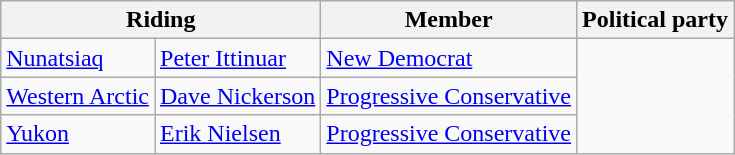<table class="wikitable">
<tr>
<th colspan="2">Riding</th>
<th>Member</th>
<th>Political party</th>
</tr>
<tr>
<td><a href='#'>Nunatsiaq</a></td>
<td><a href='#'>Peter Ittinuar</a></td>
<td><a href='#'>New Democrat</a></td>
</tr>
<tr>
<td><a href='#'>Western Arctic</a></td>
<td><a href='#'>Dave Nickerson</a></td>
<td><a href='#'>Progressive Conservative</a></td>
</tr>
<tr>
<td><a href='#'>Yukon</a></td>
<td><a href='#'>Erik Nielsen</a></td>
<td><a href='#'>Progressive Conservative</a></td>
</tr>
</table>
